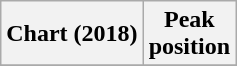<table class="wikitable plainrowheaders" style="text-align:center">
<tr>
<th scope="col">Chart (2018)</th>
<th scope="col">Peak<br> position</th>
</tr>
<tr>
</tr>
</table>
